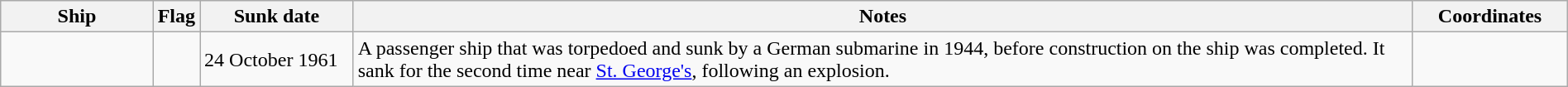<table class="wikitable" style="width:100%" |>
<tr>
<th style="width:10%">Ship</th>
<th>Flag</th>
<th style="width:10%">Sunk date</th>
<th style="width:70%">Notes</th>
<th style="width:10%">Coordinates</th>
</tr>
<tr>
<td></td>
<td></td>
<td>24 October 1961</td>
<td>A passenger ship that was torpedoed and sunk by a German submarine in 1944, before construction on the ship was completed. It sank for the second time near <a href='#'>St. George's</a>, following an explosion.</td>
<td></td>
</tr>
</table>
